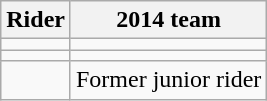<table class="wikitable">
<tr>
<th>Rider</th>
<th>2014 team</th>
</tr>
<tr>
<td></td>
<td></td>
</tr>
<tr>
<td></td>
<td></td>
</tr>
<tr>
<td></td>
<td>Former junior rider</td>
</tr>
</table>
